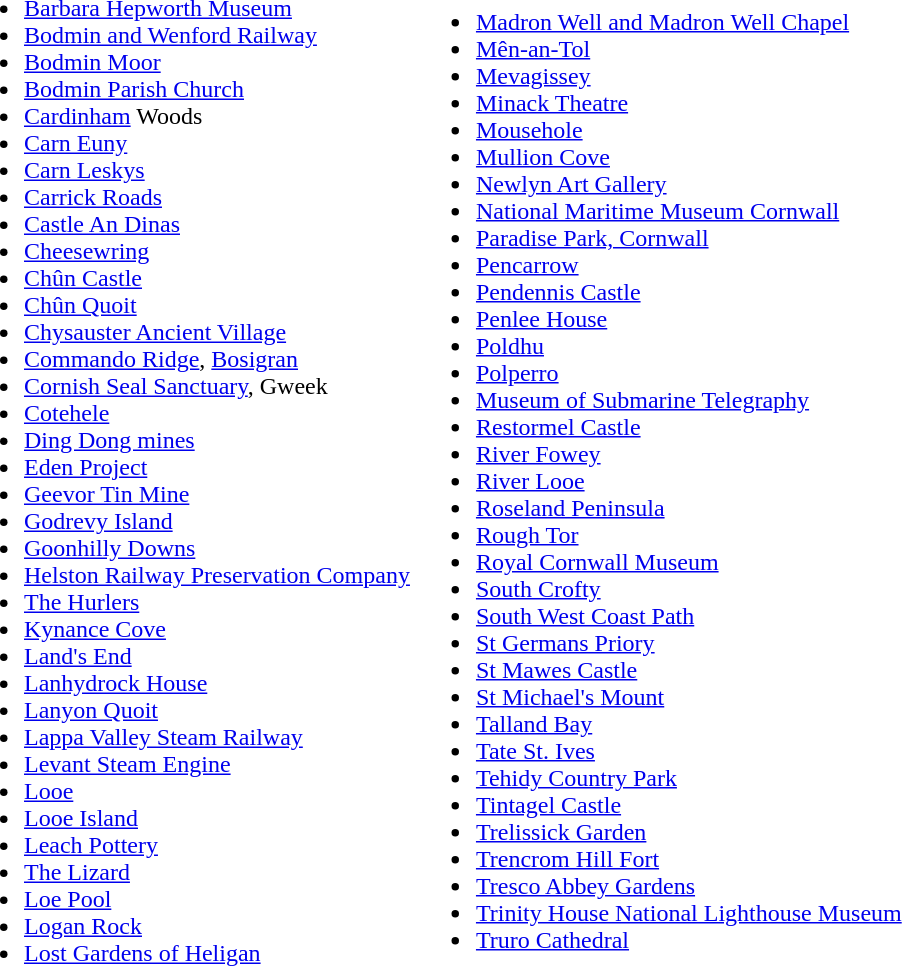<table cellpadding=0 cellspacing=4 border=0>
<tr>
<td><br><ul><li><a href='#'>Barbara Hepworth Museum</a> </li><li><a href='#'>Bodmin and Wenford Railway</a> </li><li><a href='#'>Bodmin Moor</a> </li><li><a href='#'>Bodmin Parish Church</a></li><li><a href='#'>Cardinham</a> Woods </li><li><a href='#'>Carn Euny</a></li><li><a href='#'>Carn Leskys</a></li><li><a href='#'>Carrick Roads</a></li><li><a href='#'>Castle An Dinas</a> </li><li><a href='#'>Cheesewring</a></li><li><a href='#'>Chûn Castle</a> </li><li><a href='#'>Chûn Quoit</a> </li><li><a href='#'>Chysauster Ancient Village</a> </li><li><a href='#'>Commando Ridge</a>, <a href='#'>Bosigran</a></li><li><a href='#'>Cornish Seal Sanctuary</a>, Gweek</li><li><a href='#'>Cotehele</a> </li><li><a href='#'>Ding Dong mines</a> </li><li><a href='#'>Eden Project</a></li><li><a href='#'>Geevor Tin Mine</a></li><li><a href='#'>Godrevy Island</a> </li><li><a href='#'>Goonhilly Downs</a></li><li><a href='#'>Helston Railway Preservation Company</a> </li><li><a href='#'>The Hurlers</a> </li><li><a href='#'>Kynance Cove</a> </li><li><a href='#'>Land's End</a> </li><li><a href='#'>Lanhydrock House</a> </li><li><a href='#'>Lanyon Quoit</a> </li><li><a href='#'>Lappa Valley Steam Railway</a> </li><li><a href='#'>Levant Steam Engine</a> </li><li><a href='#'>Looe</a></li><li><a href='#'>Looe Island</a></li><li><a href='#'>Leach Pottery</a></li><li><a href='#'>The Lizard</a> </li><li><a href='#'>Loe Pool</a></li><li><a href='#'>Logan Rock</a></li><li><a href='#'>Lost Gardens of Heligan</a></li></ul></td>
<td><br><ul><li><a href='#'>Madron Well and Madron Well Chapel</a></li><li><a href='#'>Mên-an-Tol</a> </li><li><a href='#'>Mevagissey</a></li><li><a href='#'>Minack Theatre</a></li><li><a href='#'>Mousehole</a></li><li><a href='#'>Mullion Cove</a> </li><li><a href='#'>Newlyn Art Gallery</a></li><li><a href='#'>National Maritime Museum Cornwall</a> </li><li><a href='#'>Paradise Park, Cornwall</a></li><li><a href='#'>Pencarrow</a> </li><li><a href='#'>Pendennis Castle</a> </li><li><a href='#'>Penlee House</a></li><li><a href='#'>Poldhu</a> </li><li><a href='#'>Polperro</a></li><li><a href='#'>Museum of Submarine Telegraphy</a> </li><li><a href='#'>Restormel Castle</a> </li><li><a href='#'>River Fowey</a></li><li><a href='#'>River Looe</a></li><li><a href='#'>Roseland Peninsula</a></li><li><a href='#'>Rough Tor</a></li><li><a href='#'>Royal Cornwall Museum</a> </li><li><a href='#'>South Crofty</a></li><li><a href='#'>South West Coast Path</a></li><li><a href='#'>St Germans Priory</a></li><li><a href='#'>St Mawes Castle</a> </li><li><a href='#'>St Michael's Mount</a> </li><li><a href='#'>Talland Bay</a> </li><li><a href='#'>Tate St. Ives</a></li><li><a href='#'>Tehidy Country Park</a></li><li><a href='#'>Tintagel Castle</a> </li><li><a href='#'>Trelissick Garden</a> </li><li><a href='#'>Trencrom Hill Fort</a> </li><li><a href='#'>Tresco Abbey Gardens</a></li><li><a href='#'>Trinity House National Lighthouse Museum</a> </li><li><a href='#'>Truro Cathedral</a></li></ul></td>
</tr>
</table>
